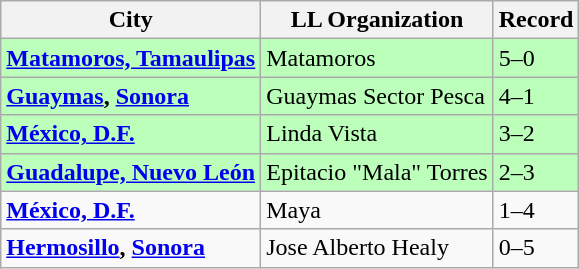<table class="wikitable">
<tr>
<th>City</th>
<th>LL Organization</th>
<th>Record</th>
</tr>
<tr style="background:#bfb;">
<td> <strong><a href='#'>Matamoros, Tamaulipas</a></strong></td>
<td>Matamoros</td>
<td>5–0</td>
</tr>
<tr style="background:#bfb;">
<td> <strong><a href='#'>Guaymas</a>, <a href='#'>Sonora</a></strong></td>
<td>Guaymas Sector Pesca</td>
<td>4–1</td>
</tr>
<tr style="background:#bfb;">
<td> <strong><a href='#'>México, D.F.</a></strong></td>
<td>Linda Vista</td>
<td>3–2</td>
</tr>
<tr style="background:#bfb;">
<td> <strong><a href='#'>Guadalupe, Nuevo León</a></strong></td>
<td>Epitacio "Mala" Torres</td>
<td>2–3</td>
</tr>
<tr>
<td> <strong><a href='#'>México, D.F.</a></strong></td>
<td>Maya</td>
<td>1–4</td>
</tr>
<tr>
<td> <strong><a href='#'>Hermosillo</a>, <a href='#'>Sonora</a></strong></td>
<td>Jose Alberto Healy</td>
<td>0–5</td>
</tr>
</table>
